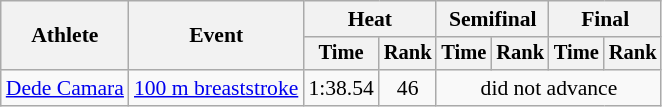<table class=wikitable style="font-size:90%">
<tr>
<th rowspan="2">Athlete</th>
<th rowspan="2">Event</th>
<th colspan="2">Heat</th>
<th colspan="2">Semifinal</th>
<th colspan="2">Final</th>
</tr>
<tr style="font-size:95%">
<th>Time</th>
<th>Rank</th>
<th>Time</th>
<th>Rank</th>
<th>Time</th>
<th>Rank</th>
</tr>
<tr align=center>
<td align=left><a href='#'>Dede Camara</a></td>
<td align=left><a href='#'>100 m breaststroke</a></td>
<td>1:38.54</td>
<td>46</td>
<td colspan=4>did not advance</td>
</tr>
</table>
